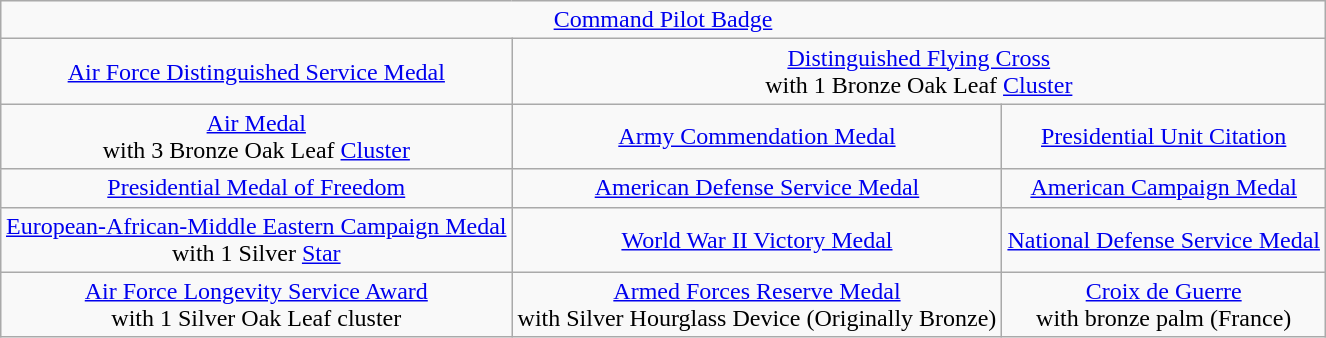<table class="wikitable" style="margin:1em auto; text-align:center;">
<tr>
<td colspan=4><a href='#'>Command Pilot Badge</a></td>
</tr>
<tr>
<td><a href='#'>Air Force Distinguished Service Medal</a></td>
<td colspan=2><a href='#'>Distinguished Flying Cross</a><br>with 1 Bronze Oak Leaf <a href='#'>Cluster</a></td>
</tr>
<tr>
<td><a href='#'>Air Medal</a><br>with 3 Bronze Oak Leaf <a href='#'>Cluster</a></td>
<td><a href='#'>Army Commendation Medal</a></td>
<td><a href='#'>Presidential Unit Citation</a></td>
</tr>
<tr>
<td><a href='#'>Presidential Medal of Freedom</a></td>
<td><a href='#'>American Defense Service Medal</a></td>
<td><a href='#'>American Campaign Medal</a></td>
</tr>
<tr>
<td><a href='#'>European-African-Middle Eastern Campaign Medal</a><br>with 1 Silver <a href='#'>Star</a></td>
<td><a href='#'>World War II Victory Medal</a></td>
<td><a href='#'>National Defense Service Medal</a></td>
</tr>
<tr>
<td><a href='#'>Air Force Longevity Service Award</a><br>with 1 Silver Oak Leaf cluster</td>
<td><a href='#'>Armed Forces Reserve Medal</a><br>with Silver Hourglass Device (Originally Bronze)</td>
<td><a href='#'>Croix de Guerre</a><br>with bronze palm (France)</td>
</tr>
</table>
